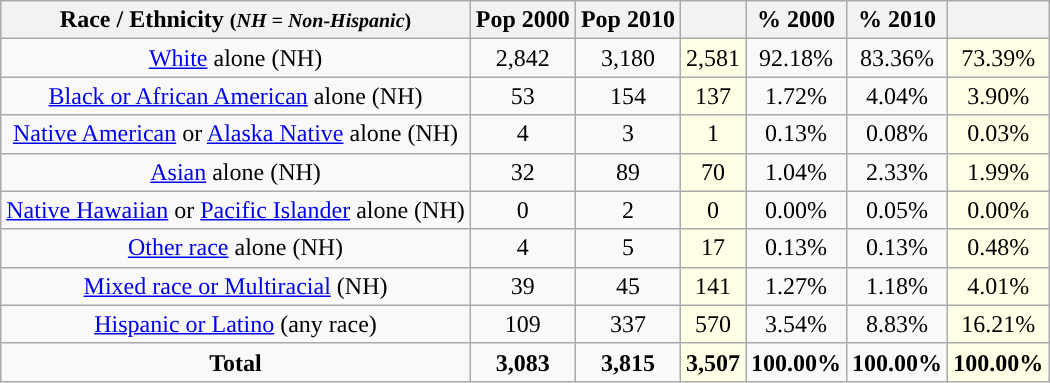<table class="wikitable" style="text-align:center;">
<tr>
<th>Race / Ethnicity <small>(<em>NH = Non-Hispanic</em>)</small></th>
<th>Pop 2000</th>
<th>Pop 2010</th>
<th></th>
<th>% 2000</th>
<th>% 2010</th>
<th></th>
</tr>
<tr>
<td><a href='#'>White</a> alone (NH)</td>
<td>2,842</td>
<td>3,180</td>
<td style='background: #ffffe6;'>2,581</td>
<td>92.18%</td>
<td>83.36%</td>
<td style='background: #ffffe6;'>73.39%</td>
</tr>
<tr>
<td><a href='#'>Black or African American</a> alone (NH)</td>
<td>53</td>
<td>154</td>
<td style='background: #ffffe6;'>137</td>
<td>1.72%</td>
<td>4.04%</td>
<td style='background: #ffffe6;'>3.90%</td>
</tr>
<tr>
<td><a href='#'>Native American</a> or <a href='#'>Alaska Native</a> alone (NH)</td>
<td>4</td>
<td>3</td>
<td style='background: #ffffe6;'>1</td>
<td>0.13%</td>
<td>0.08%</td>
<td style='background: #ffffe6;'>0.03%</td>
</tr>
<tr>
<td><a href='#'>Asian</a> alone (NH)</td>
<td>32</td>
<td>89</td>
<td style='background: #ffffe6;'>70</td>
<td>1.04%</td>
<td>2.33%</td>
<td style='background: #ffffe6;'>1.99%</td>
</tr>
<tr>
<td><a href='#'>Native Hawaiian</a> or <a href='#'>Pacific Islander</a> alone (NH)</td>
<td>0</td>
<td>2</td>
<td style='background: #ffffe6;'>0</td>
<td>0.00%</td>
<td>0.05%</td>
<td style='background: #ffffe6;'>0.00%</td>
</tr>
<tr>
<td><a href='#'>Other race</a> alone (NH)</td>
<td>4</td>
<td>5</td>
<td style='background: #ffffe6;'>17</td>
<td>0.13%</td>
<td>0.13%</td>
<td style='background: #ffffe6;'>0.48%</td>
</tr>
<tr>
<td><a href='#'>Mixed race or Multiracial</a> (NH)</td>
<td>39</td>
<td>45</td>
<td style='background: #ffffe6;'>141</td>
<td>1.27%</td>
<td>1.18%</td>
<td style='background: #ffffe6;'>4.01%</td>
</tr>
<tr>
<td><a href='#'>Hispanic or Latino</a> (any race)</td>
<td>109</td>
<td>337</td>
<td style='background: #ffffe6;'>570</td>
<td>3.54%</td>
<td>8.83%</td>
<td style='background: #ffffe6;'>16.21%</td>
</tr>
<tr>
<td><strong>Total</strong></td>
<td><strong>3,083</strong></td>
<td><strong>3,815</strong></td>
<td style='background: #ffffe6;'><strong>3,507</strong></td>
<td><strong>100.00%</strong></td>
<td><strong>100.00%</strong></td>
<td style='background: #ffffe6;'><strong>100.00%</strong></td>
</tr>
</table>
